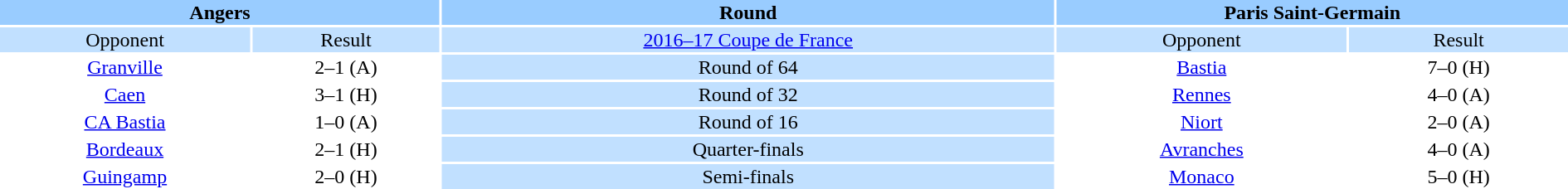<table style="width:100%; text-align:center;">
<tr style="vertical-align:top; background:#9cf;">
<th colspan=2 style="width:1*">Angers</th>
<th><strong>Round</strong></th>
<th colspan=2 style="width:1*">Paris Saint-Germain</th>
</tr>
<tr style="vertical-align:top; background:#c1e0ff;">
<td>Opponent</td>
<td>Result</td>
<td><a href='#'>2016–17 Coupe de France</a></td>
<td>Opponent</td>
<td>Result</td>
</tr>
<tr>
<td><a href='#'>Granville</a></td>
<td>2–1 (A)</td>
<td style="background:#c1e0ff;">Round of 64</td>
<td><a href='#'>Bastia</a></td>
<td>7–0 (H)</td>
</tr>
<tr>
<td><a href='#'>Caen</a></td>
<td>3–1 (H)</td>
<td style="background:#c1e0ff;">Round of 32</td>
<td><a href='#'>Rennes</a></td>
<td>4–0 (A)</td>
</tr>
<tr>
<td><a href='#'>CA Bastia</a></td>
<td>1–0 (A)</td>
<td style="background:#c1e0ff;">Round of 16</td>
<td><a href='#'>Niort</a></td>
<td>2–0 (A)</td>
</tr>
<tr>
<td><a href='#'>Bordeaux</a></td>
<td>2–1 (H)</td>
<td style="background:#c1e0ff;">Quarter-finals</td>
<td><a href='#'>Avranches</a></td>
<td>4–0 (A)</td>
</tr>
<tr>
<td><a href='#'>Guingamp</a></td>
<td>2–0 (H)</td>
<td style="background:#c1e0ff;">Semi-finals</td>
<td><a href='#'>Monaco</a></td>
<td>5–0 (H)</td>
</tr>
</table>
